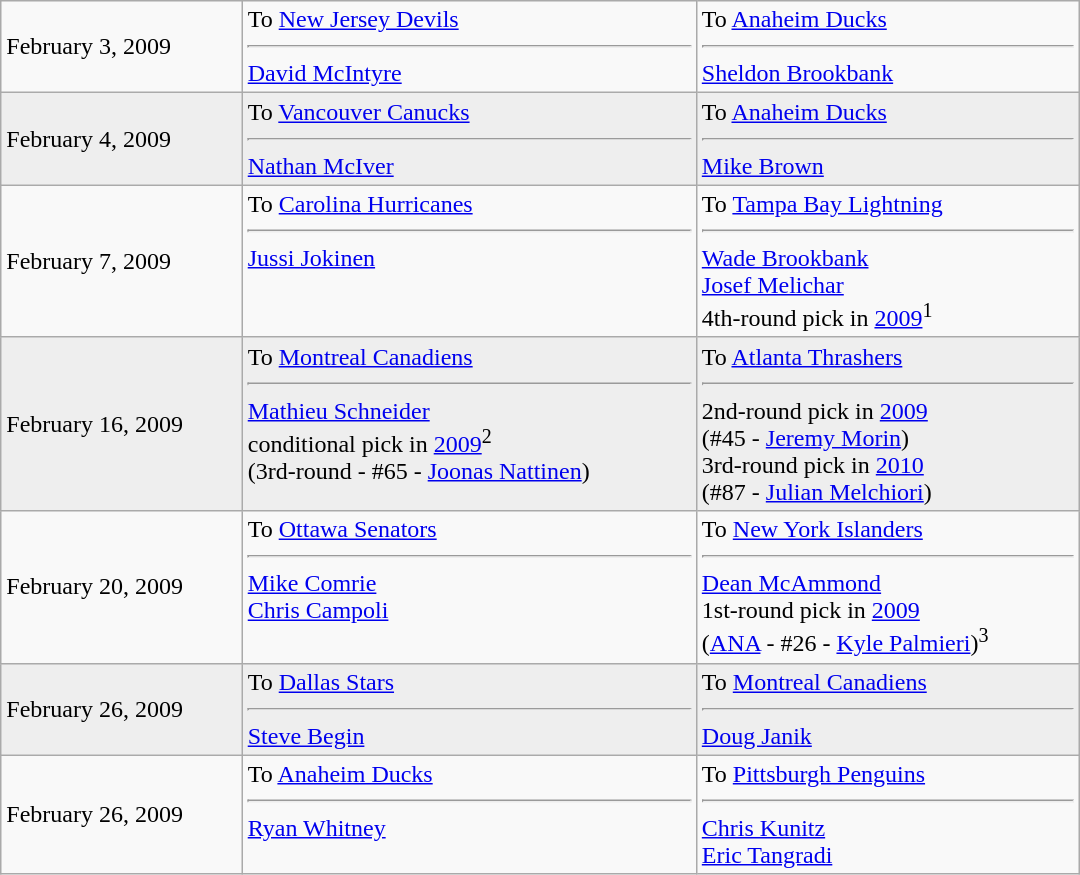<table cellspacing=0 class="wikitable" style="border:1px solid #999999; width:720px;">
<tr>
<td>February 3, 2009</td>
<td valign="top">To <a href='#'>New Jersey Devils</a><hr><a href='#'>David McIntyre</a></td>
<td valign="top">To <a href='#'>Anaheim Ducks</a><hr><a href='#'>Sheldon Brookbank</a></td>
</tr>
<tr bgcolor="eeeeee">
<td>February 4, 2009</td>
<td valign="top">To <a href='#'>Vancouver Canucks</a> <hr><a href='#'>Nathan McIver</a></td>
<td valign="top">To <a href='#'>Anaheim Ducks</a> <hr><a href='#'>Mike Brown</a></td>
</tr>
<tr>
<td>February 7, 2009</td>
<td valign="top">To <a href='#'>Carolina Hurricanes</a><hr><a href='#'>Jussi Jokinen</a></td>
<td valign="top">To <a href='#'>Tampa Bay Lightning</a><hr><a href='#'>Wade Brookbank</a><br><a href='#'>Josef Melichar</a><br>4th-round pick in <a href='#'>2009</a><sup>1</sup></td>
</tr>
<tr bgcolor="eeeeee">
<td>February 16, 2009</td>
<td valign="top">To <a href='#'>Montreal Canadiens</a><hr><a href='#'>Mathieu Schneider</a><br>conditional pick in <a href='#'>2009</a><sup>2</sup><br>(3rd-round - #65 - <a href='#'>Joonas Nattinen</a>)</td>
<td valign="top">To <a href='#'>Atlanta Thrashers</a><hr>2nd-round pick in <a href='#'>2009</a><br>(#45 - <a href='#'>Jeremy Morin</a>)<br>3rd-round pick in <a href='#'>2010</a><br>(#87 - <a href='#'>Julian Melchiori</a>)</td>
</tr>
<tr>
<td>February 20, 2009</td>
<td valign="top">To <a href='#'>Ottawa Senators</a><hr><a href='#'>Mike Comrie</a><br><a href='#'>Chris Campoli</a></td>
<td valign="top">To <a href='#'>New York Islanders</a><hr><a href='#'>Dean McAmmond</a><br>1st-round pick in <a href='#'>2009</a><br>(<a href='#'>ANA</a> - #26 - <a href='#'>Kyle Palmieri</a>)<sup>3</sup></td>
</tr>
<tr bgcolor="eeeeee">
<td>February 26, 2009</td>
<td valign="top">To <a href='#'>Dallas Stars</a><hr><a href='#'>Steve Begin</a></td>
<td valign="top">To <a href='#'>Montreal Canadiens</a><hr><a href='#'>Doug Janik</a></td>
</tr>
<tr>
<td>February 26, 2009</td>
<td valign="top">To <a href='#'>Anaheim Ducks</a><hr><a href='#'>Ryan Whitney</a></td>
<td valign="top">To <a href='#'>Pittsburgh Penguins</a><hr><a href='#'>Chris Kunitz</a><br><a href='#'>Eric Tangradi</a></td>
</tr>
</table>
